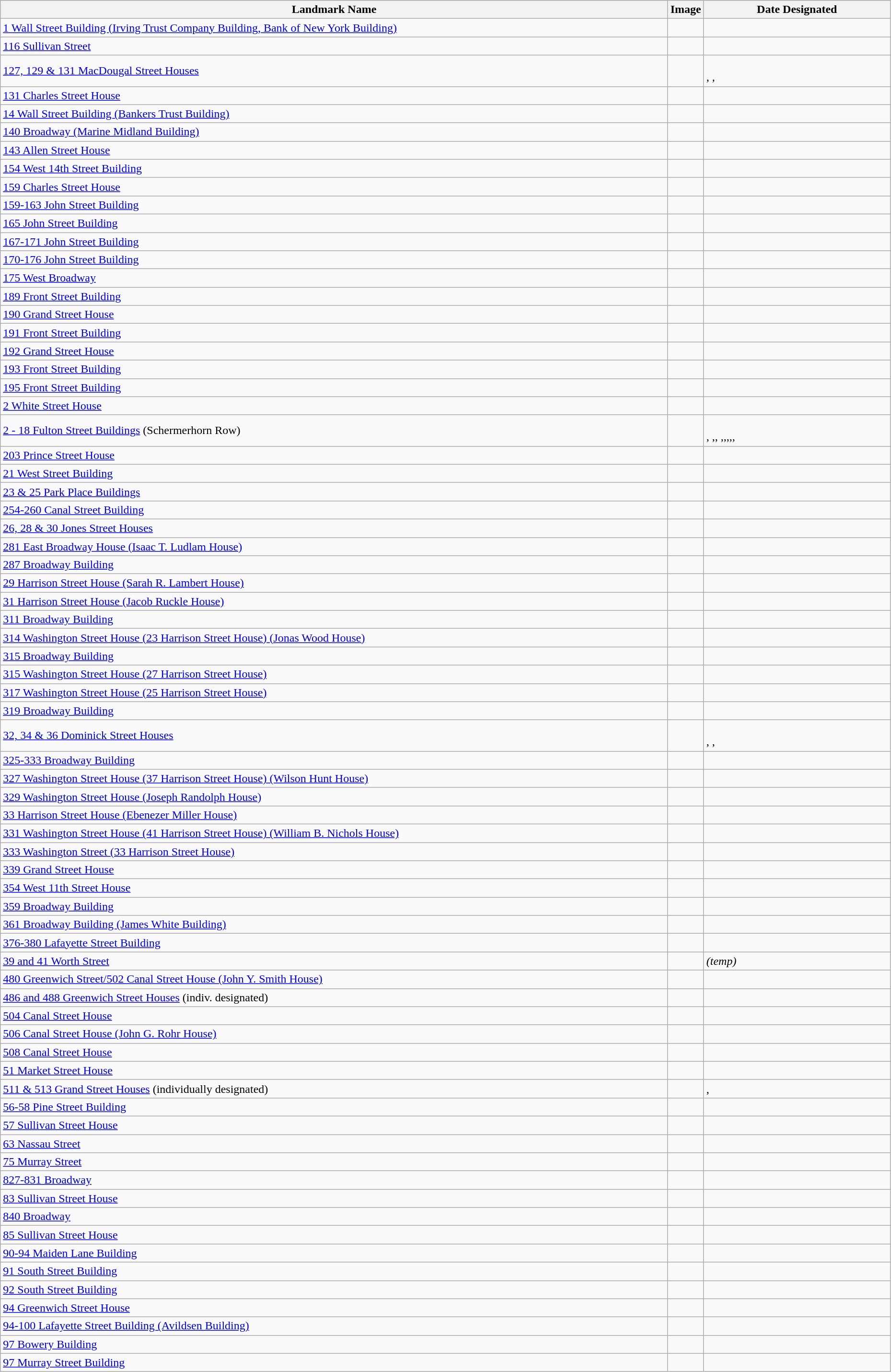<table class="wikitable sortable" style="width:98%">
<tr>
<th width = 75%><strong>Landmark Name</strong></th>
<th width = 4% class="unsortable"><strong>Image</strong></th>
<th><strong>Date Designated</strong></th>
</tr>
<tr>
<td><a href='#'>1 Wall Street Building (Irving Trust Company Building, Bank of New York Building)</a></td>
<td></td>
<td> </td>
</tr>
<tr>
<td><a href='#'>116 Sullivan Street</a></td>
<td></td>
<td>  </td>
</tr>
<tr>
<td><a href='#'>127, 129 & 131 MacDougal Street Houses</a></td>
<td></td>
<td><br>, , </td>
</tr>
<tr>
<td><a href='#'>131 Charles Street House</a></td>
<td></td>
<td>  </td>
</tr>
<tr>
<td><a href='#'>14 Wall Street Building (Bankers Trust Building)</a></td>
<td></td>
<td> </td>
</tr>
<tr>
<td><a href='#'>140 Broadway (Marine Midland Building)</a></td>
<td></td>
<td> </td>
</tr>
<tr>
<td><a href='#'>143 Allen Street House</a></td>
<td></td>
<td> </td>
</tr>
<tr>
<td><a href='#'>154 West 14th Street Building</a></td>
<td></td>
<td> </td>
</tr>
<tr>
<td><a href='#'>159 Charles Street House</a> </td>
<td></td>
<td> </td>
</tr>
<tr>
<td><a href='#'>159-163 John Street Building</a> </td>
<td></td>
<td> </td>
</tr>
<tr>
<td><a href='#'>165 John Street Building</a> </td>
<td></td>
<td> </td>
</tr>
<tr>
<td><a href='#'>167-171 John Street Building</a> </td>
<td></td>
<td> </td>
</tr>
<tr>
<td><a href='#'>170-176 John Street Building</a> </td>
<td></td>
<td> </td>
</tr>
<tr>
<td><a href='#'>175 West Broadway</a></td>
<td></td>
<td> </td>
</tr>
<tr>
<td><a href='#'>189 Front Street Building</a></td>
<td></td>
<td> </td>
</tr>
<tr>
<td><a href='#'>190 Grand Street House</a></td>
<td></td>
<td> </td>
</tr>
<tr>
<td><a href='#'>191 Front Street Building</a></td>
<td></td>
<td> </td>
</tr>
<tr>
<td><a href='#'>192 Grand Street House</a></td>
<td></td>
<td> </td>
</tr>
<tr>
<td><a href='#'>193 Front Street Building</a></td>
<td></td>
<td> </td>
</tr>
<tr>
<td><a href='#'>195 Front Street Building</a> </td>
<td></td>
<td> </td>
</tr>
<tr>
<td><a href='#'>2 White Street House</a></td>
<td></td>
<td> </td>
</tr>
<tr>
<td><a href='#'>2 - 18 Fulton Street Buildings</a> (Schermerhorn Row)</td>
<td><br></td>
<td><br>, ,, ,,,,,</td>
</tr>
<tr>
<td><a href='#'>203 Prince Street House</a></td>
<td></td>
<td> </td>
</tr>
<tr>
<td><a href='#'>21 West Street Building</a></td>
<td></td>
<td> </td>
</tr>
<tr>
<td><a href='#'>23 & 25 Park Place Buildings</a></td>
<td></td>
<td> <br></td>
</tr>
<tr>
<td><a href='#'>254-260 Canal Street Building</a></td>
<td></td>
<td> </td>
</tr>
<tr>
<td><a href='#'>26, 28 & 30 Jones Street Houses</a></td>
<td></td>
<td> </td>
</tr>
<tr>
<td><a href='#'>281 East Broadway House (Isaac T. Ludlam House)</a></td>
<td></td>
<td> </td>
</tr>
<tr>
<td><a href='#'>287 Broadway Building</a></td>
<td></td>
<td>  </td>
</tr>
<tr>
<td><a href='#'>29 Harrison Street House (Sarah R. Lambert House)</a></td>
<td></td>
<td>  </td>
</tr>
<tr>
<td><a href='#'>31 Harrison Street House (Jacob Ruckle House)</a></td>
<td></td>
<td> </td>
</tr>
<tr>
<td><a href='#'>311 Broadway Building</a></td>
<td></td>
<td> </td>
</tr>
<tr>
<td><a href='#'>314 Washington Street House (23 Harrison Street House) (Jonas Wood House)</a></td>
<td></td>
<td>  </td>
</tr>
<tr>
<td><a href='#'>315 Broadway Building</a></td>
<td></td>
<td> </td>
</tr>
<tr>
<td><a href='#'>315 Washington Street House (27 Harrison Street House)</a></td>
<td></td>
<td> </td>
</tr>
<tr>
<td><a href='#'>317 Washington Street House (25 Harrison Street House)</a></td>
<td></td>
<td> </td>
</tr>
<tr>
<td><a href='#'>319 Broadway Building</a></td>
<td></td>
<td>  </td>
</tr>
<tr>
<td><a href='#'>32, 34 & 36 Dominick Street Houses</a></td>
<td></td>
<td><br>, , </td>
</tr>
<tr>
<td><a href='#'>325-333 Broadway Building</a></td>
<td></td>
<td> </td>
</tr>
<tr>
<td><a href='#'>327 Washington Street House (37 Harrison Street House) (Wilson Hunt House)</a></td>
<td></td>
<td> </td>
</tr>
<tr>
<td><a href='#'>329 Washington Street House (Joseph Randolph House)</a></td>
<td></td>
<td> </td>
</tr>
<tr>
<td><a href='#'>33 Harrison Street House (Ebenezer Miller House)</a></td>
<td></td>
<td> </td>
</tr>
<tr>
<td><a href='#'>331 Washington Street House (41 Harrison Street House) (William B. Nichols House)</a></td>
<td></td>
<td> </td>
</tr>
<tr>
<td><a href='#'>333 Washington Street (33 Harrison Street House)</a></td>
<td></td>
<td>  </td>
</tr>
<tr>
<td><a href='#'>339 Grand Street House</a></td>
<td></td>
<td> </td>
</tr>
<tr>
<td><a href='#'>354 West 11th Street House</a></td>
<td></td>
<td> </td>
</tr>
<tr>
<td><a href='#'>359 Broadway Building</a></td>
<td></td>
<td> </td>
</tr>
<tr>
<td><a href='#'>361 Broadway Building (James White Building)</a></td>
<td></td>
<td>  </td>
</tr>
<tr>
<td><a href='#'>376-380 Lafayette Street Building</a></td>
<td></td>
<td> </td>
</tr>
<tr>
<td><a href='#'>39 and 41 Worth Street</a> </td>
<td></td>
<td>  <em>(temp)</em></td>
</tr>
<tr>
<td><a href='#'>480 Greenwich Street/502 Canal Street House (John Y. Smith House)</a> </td>
<td></td>
<td>  </td>
</tr>
<tr>
<td><a href='#'>486 and 488 Greenwich Street Houses</a> (indiv. designated) </td>
<td></td>
<td>  <br> </td>
</tr>
<tr>
<td><a href='#'>504 Canal Street House</a></td>
<td></td>
<td> </td>
</tr>
<tr>
<td><a href='#'>506 Canal Street House (John G. Rohr House)</a> </td>
<td></td>
<td>  </td>
</tr>
<tr>
<td><a href='#'>508 Canal Street House</a> </td>
<td></td>
<td> </td>
</tr>
<tr>
<td><a href='#'>51 Market Street House</a></td>
<td></td>
<td> </td>
</tr>
<tr>
<td><a href='#'>511 & 513 Grand Street Houses</a> (individually designated)</td>
<td></td>
<td> , </td>
</tr>
<tr>
<td><a href='#'>56-58 Pine Street Building</a></td>
<td></td>
<td> </td>
</tr>
<tr>
<td><a href='#'>57 Sullivan Street House</a></td>
<td></td>
<td> </td>
</tr>
<tr>
<td><a href='#'>63 Nassau Street</a></td>
<td></td>
<td> </td>
</tr>
<tr>
<td><a href='#'>75 Murray Street</a></td>
<td></td>
<td>  </td>
</tr>
<tr>
<td><a href='#'>827-831 Broadway</a></td>
<td></td>
<td> </td>
</tr>
<tr>
<td><a href='#'>83 Sullivan Street House</a> </td>
<td></td>
<td>  </td>
</tr>
<tr>
<td><a href='#'>840 Broadway</a></td>
<td></td>
<td> </td>
</tr>
<tr>
<td><a href='#'>85 Sullivan Street House</a> </td>
<td></td>
<td> </td>
</tr>
<tr>
<td><a href='#'>90-94 Maiden Lane Building</a></td>
<td></td>
<td>  </td>
</tr>
<tr>
<td><a href='#'>91 South Street Building</a> </td>
<td></td>
<td> </td>
</tr>
<tr>
<td><a href='#'>92 South Street Building</a> </td>
<td></td>
<td> </td>
</tr>
<tr>
<td><a href='#'>94 Greenwich Street House</a> </td>
<td></td>
<td> </td>
</tr>
<tr>
<td><a href='#'>94-100 Lafayette Street Building (Avildsen Building)</a></td>
<td></td>
<td>  </td>
</tr>
<tr>
<td><a href='#'>97 Bowery Building</a></td>
<td></td>
<td>  </td>
</tr>
<tr>
<td><a href='#'>97 Murray Street Building</a></td>
<td></td>
<td>  </td>
</tr>
</table>
